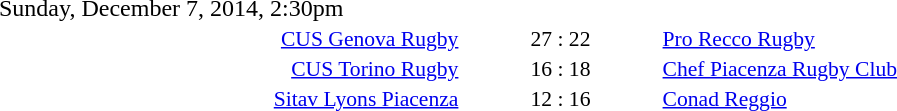<table style="width:70%;" cellspacing="1">
<tr>
<th width=35%></th>
<th width=15%></th>
<th></th>
</tr>
<tr>
<td>Sunday, December 7, 2014, 2:30pm</td>
</tr>
<tr style=font-size:90%>
<td align=right><a href='#'>CUS Genova Rugby</a></td>
<td align=center>27 : 22</td>
<td><a href='#'>Pro Recco Rugby</a></td>
</tr>
<tr style=font-size:90%>
<td align=right><a href='#'>CUS Torino Rugby</a></td>
<td align=center>16 : 18</td>
<td><a href='#'>Chef Piacenza Rugby Club</a></td>
</tr>
<tr style=font-size:90%>
<td align=right><a href='#'>Sitav Lyons Piacenza</a></td>
<td align=center>12 : 16</td>
<td><a href='#'>Conad Reggio</a></td>
</tr>
</table>
